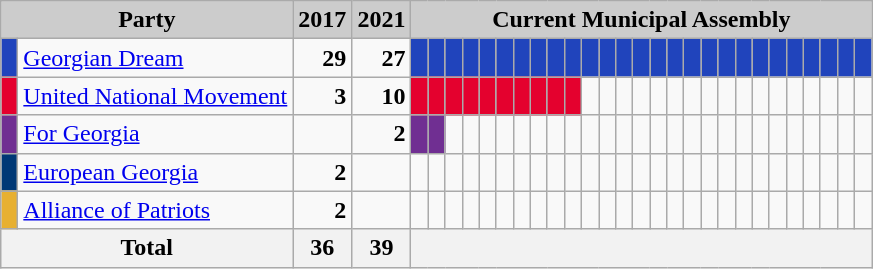<table class="wikitable">
<tr>
<th colspan="2" style="background:#ccc">Party</th>
<th style="background:#ccc">2017</th>
<th style="background:#ccc">2021</th>
<th colspan="30" style="background:#ccc">Current Municipal Assembly</th>
</tr>
<tr>
<td style="background-color: #2044bc  "> </td>
<td><a href='#'>Georgian Dream</a></td>
<td style="text-align: right"><strong>29</strong></td>
<td style="text-align: right"><strong>27</strong></td>
<td style="background-color: #2044bc "></td>
<td style="background-color: #2044bc "> </td>
<td style="background-color: #2044bc "> </td>
<td style="background-color: #2044bc "> </td>
<td style="background-color: #2044bc "> </td>
<td style="background-color: #2044bc "> </td>
<td style="background-color: #2044bc "> </td>
<td style="background-color: #2044bc "> </td>
<td style="background-color: #2044bc "> </td>
<td style="background-color: #2044bc "> </td>
<td style="background-color: #2044bc "> </td>
<td style="background-color: #2044bc "> </td>
<td style="background-color: #2044bc "> </td>
<td style="background-color: #2044bc "> </td>
<td style="background-color: #2044bc "> </td>
<td style="background-color: #2044bc "> </td>
<td style="background-color: #2044bc "> </td>
<td style="background-color: #2044bc "> </td>
<td style="background-color: #2044bc "> </td>
<td style="background-color: #2044bc "> </td>
<td style="background-color: #2044bc "> </td>
<td style="background-color: #2044bc "> </td>
<td style="background-color: #2044bc "> </td>
<td style="background-color: #2044bc "> </td>
<td style="background-color: #2044bc "> </td>
<td style="background-color: #2044bc "> </td>
<td style="background-color: #2044bc "> </td>
</tr>
<tr>
<td style="background-color: #e4012e  "> </td>
<td><a href='#'>United National Movement</a></td>
<td style="text-align: right"><strong>3</strong></td>
<td style="text-align: right"><strong>10</strong></td>
<td style="background-color: #e4012e "> </td>
<td style="background-color: #e4012e "> </td>
<td style="background-color: #e4012e "> </td>
<td style="background-color: #e4012e "> </td>
<td style="background-color: #e4012e "> </td>
<td style="background-color: #e4012e "> </td>
<td style="background-color: #e4012e "> </td>
<td style="background-color: #e4012e "> </td>
<td style="background-color: #e4012e "> </td>
<td style="background-color: #e4012e "> </td>
<td></td>
<td></td>
<td></td>
<td></td>
<td></td>
<td></td>
<td></td>
<td></td>
<td></td>
<td></td>
<td></td>
<td></td>
<td></td>
<td></td>
<td></td>
<td></td>
<td></td>
</tr>
<tr>
<td style="background-color: #702F92  "> </td>
<td><a href='#'>For Georgia</a></td>
<td></td>
<td style="text-align: right"><strong>2</strong></td>
<td style="background-color: #702f92 "> </td>
<td style="background-color: #702f92 "> </td>
<td></td>
<td></td>
<td></td>
<td></td>
<td></td>
<td></td>
<td></td>
<td></td>
<td></td>
<td></td>
<td></td>
<td></td>
<td></td>
<td></td>
<td></td>
<td></td>
<td></td>
<td></td>
<td></td>
<td></td>
<td></td>
<td></td>
<td></td>
<td></td>
<td></td>
</tr>
<tr>
<td style="background-color: #003876  "> </td>
<td><a href='#'>European Georgia</a></td>
<td style="text-align: right"><strong>2</strong></td>
<td></td>
<td></td>
<td></td>
<td></td>
<td></td>
<td></td>
<td></td>
<td></td>
<td></td>
<td></td>
<td></td>
<td></td>
<td></td>
<td></td>
<td></td>
<td></td>
<td></td>
<td></td>
<td></td>
<td></td>
<td></td>
<td></td>
<td></td>
<td></td>
<td></td>
<td></td>
<td></td>
<td></td>
</tr>
<tr>
<td style="background-color: #e7b031 "> </td>
<td><a href='#'>Alliance of Patriots</a></td>
<td style="text-align: right"><strong>2</strong></td>
<td></td>
<td></td>
<td></td>
<td></td>
<td></td>
<td></td>
<td></td>
<td></td>
<td></td>
<td></td>
<td></td>
<td></td>
<td></td>
<td></td>
<td></td>
<td></td>
<td></td>
<td></td>
<td></td>
<td></td>
<td></td>
<td></td>
<td></td>
<td></td>
<td></td>
<td></td>
<td></td>
<td></td>
</tr>
<tr>
<th colspan="2">Total</th>
<th align="right">36</th>
<th align="right">39</th>
<th colspan="35"> </th>
</tr>
</table>
